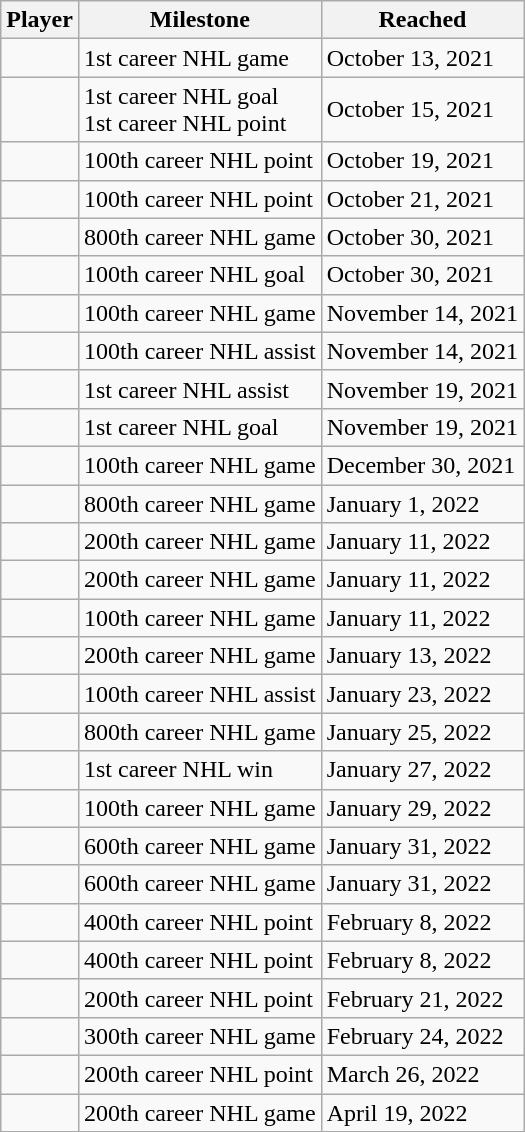<table class="wikitable sortable">
<tr>
<th>Player</th>
<th>Milestone</th>
<th data-sort-type="date">Reached</th>
</tr>
<tr>
<td></td>
<td>1st career NHL game</td>
<td>October 13, 2021</td>
</tr>
<tr>
<td></td>
<td>1st career NHL goal<br>1st career NHL point</td>
<td>October 15, 2021</td>
</tr>
<tr>
<td></td>
<td>100th career NHL point</td>
<td>October 19, 2021</td>
</tr>
<tr>
<td></td>
<td>100th career NHL point</td>
<td>October 21, 2021</td>
</tr>
<tr>
<td></td>
<td>800th career NHL game</td>
<td>October 30, 2021</td>
</tr>
<tr>
<td></td>
<td>100th career NHL goal</td>
<td>October 30, 2021</td>
</tr>
<tr>
<td></td>
<td>100th career NHL game</td>
<td>November 14, 2021</td>
</tr>
<tr>
<td></td>
<td>100th career NHL assist</td>
<td>November 14, 2021</td>
</tr>
<tr>
<td></td>
<td>1st career NHL assist</td>
<td>November 19, 2021</td>
</tr>
<tr>
<td></td>
<td>1st career NHL goal</td>
<td>November 19, 2021</td>
</tr>
<tr>
<td></td>
<td>100th career NHL game</td>
<td>December 30, 2021</td>
</tr>
<tr>
<td></td>
<td>800th career NHL game</td>
<td>January 1, 2022</td>
</tr>
<tr>
<td></td>
<td>200th career NHL game</td>
<td>January 11, 2022</td>
</tr>
<tr>
<td></td>
<td>200th career NHL game</td>
<td>January 11, 2022</td>
</tr>
<tr>
<td></td>
<td>100th career NHL game</td>
<td>January 11, 2022</td>
</tr>
<tr>
<td></td>
<td>200th career NHL game</td>
<td>January 13, 2022</td>
</tr>
<tr>
<td></td>
<td>100th career NHL assist</td>
<td>January 23, 2022</td>
</tr>
<tr>
<td></td>
<td>800th career NHL game</td>
<td>January 25, 2022</td>
</tr>
<tr>
<td></td>
<td>1st career NHL win</td>
<td>January 27, 2022</td>
</tr>
<tr>
<td></td>
<td>100th career NHL game</td>
<td>January 29, 2022</td>
</tr>
<tr>
<td></td>
<td>600th career NHL game</td>
<td>January 31, 2022</td>
</tr>
<tr>
<td></td>
<td>600th career NHL game</td>
<td>January 31, 2022</td>
</tr>
<tr>
<td></td>
<td>400th career NHL point</td>
<td>February 8, 2022</td>
</tr>
<tr>
<td></td>
<td>400th career NHL point</td>
<td>February 8, 2022</td>
</tr>
<tr>
<td></td>
<td>200th career NHL point</td>
<td>February 21, 2022</td>
</tr>
<tr>
<td></td>
<td>300th career NHL game</td>
<td>February 24, 2022</td>
</tr>
<tr>
<td></td>
<td>200th career NHL point</td>
<td>March 26, 2022</td>
</tr>
<tr>
<td></td>
<td>200th career NHL game</td>
<td>April 19, 2022</td>
</tr>
</table>
